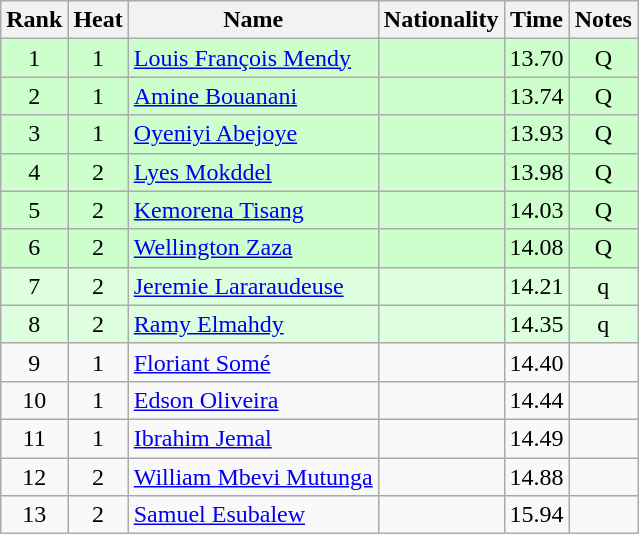<table class="wikitable sortable" style="text-align:center">
<tr>
<th>Rank</th>
<th>Heat</th>
<th>Name</th>
<th>Nationality</th>
<th>Time</th>
<th>Notes</th>
</tr>
<tr bgcolor=ccffcc>
<td>1</td>
<td>1</td>
<td align=left><a href='#'>Louis François Mendy</a></td>
<td align=left></td>
<td>13.70</td>
<td>Q</td>
</tr>
<tr bgcolor=ccffcc>
<td>2</td>
<td>1</td>
<td align=left><a href='#'>Amine Bouanani</a></td>
<td align=left></td>
<td>13.74</td>
<td>Q</td>
</tr>
<tr bgcolor=ccffcc>
<td>3</td>
<td>1</td>
<td align=left><a href='#'>Oyeniyi Abejoye</a></td>
<td align=left></td>
<td>13.93</td>
<td>Q</td>
</tr>
<tr bgcolor=ccffcc>
<td>4</td>
<td>2</td>
<td align=left><a href='#'>Lyes Mokddel</a></td>
<td align=left></td>
<td>13.98</td>
<td>Q</td>
</tr>
<tr bgcolor=ccffcc>
<td>5</td>
<td>2</td>
<td align=left><a href='#'>Kemorena Tisang</a></td>
<td align=left></td>
<td>14.03</td>
<td>Q</td>
</tr>
<tr bgcolor=ccffcc>
<td>6</td>
<td>2</td>
<td align=left><a href='#'>Wellington Zaza</a></td>
<td align=left></td>
<td>14.08</td>
<td>Q</td>
</tr>
<tr bgcolor=ddffdd>
<td>7</td>
<td>2</td>
<td align=left><a href='#'>Jeremie Lararaudeuse</a></td>
<td align=left></td>
<td>14.21</td>
<td>q</td>
</tr>
<tr bgcolor=ddffdd>
<td>8</td>
<td>2</td>
<td align=left><a href='#'>Ramy Elmahdy</a></td>
<td align=left></td>
<td>14.35</td>
<td>q</td>
</tr>
<tr>
<td>9</td>
<td>1</td>
<td align=left><a href='#'>Floriant Somé</a></td>
<td align=left></td>
<td>14.40</td>
<td></td>
</tr>
<tr>
<td>10</td>
<td>1</td>
<td align=left><a href='#'>Edson Oliveira</a></td>
<td align=left></td>
<td>14.44</td>
<td></td>
</tr>
<tr>
<td>11</td>
<td>1</td>
<td align=left><a href='#'>Ibrahim Jemal</a></td>
<td align=left></td>
<td>14.49</td>
<td></td>
</tr>
<tr>
<td>12</td>
<td>2</td>
<td align=left><a href='#'>William Mbevi Mutunga</a></td>
<td align=left></td>
<td>14.88</td>
<td></td>
</tr>
<tr>
<td>13</td>
<td>2</td>
<td align=left><a href='#'>Samuel Esubalew</a></td>
<td align=left></td>
<td>15.94</td>
<td></td>
</tr>
</table>
